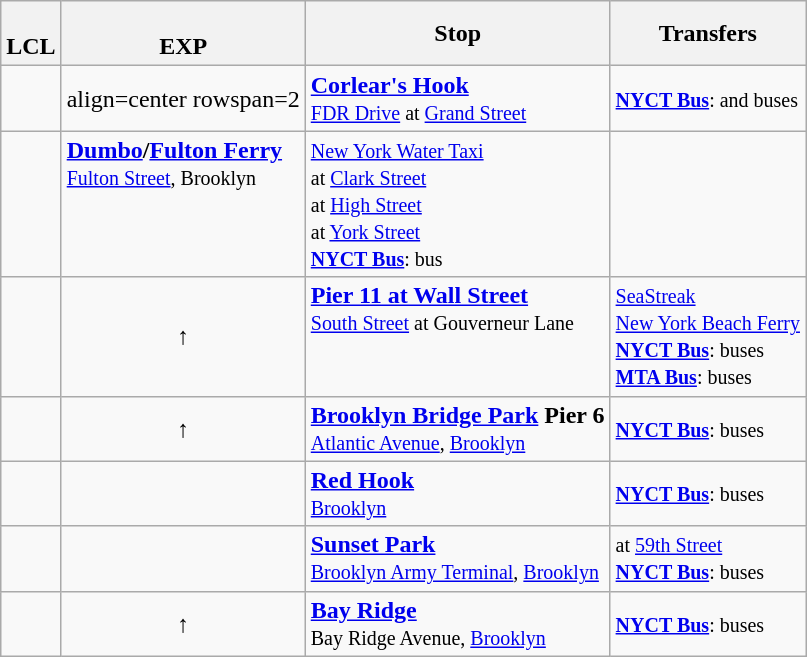<table class="wikitable">
<tr>
<th><br>LCL</th>
<th><br>EXP</th>
<th>Stop</th>
<th>Transfers</th>
</tr>
<tr>
<td align=center></td>
<td>align=center rowspan=2 </td>
<td valign=top><strong><a href='#'>Corlear's Hook</a></strong><br><small><a href='#'>FDR Drive</a> at <a href='#'>Grand Street</a></small><br><small></small></td>
<td><small><strong><a href='#'>NYCT Bus</a></strong>:  and  buses</small></td>
</tr>
<tr>
<td align=center></td>
<td valign="top"><strong><a href='#'>Dumbo</a>/<a href='#'>Fulton Ferry</a></strong><small><br><a href='#'>Fulton Street</a>, Brooklyn</small><br><small></small></td>
<td><small><a href='#'>New York Water Taxi</a><br>  at <a href='#'>Clark Street</a><br> at <a href='#'>High Street</a><br> at <a href='#'>York Street</a><br><strong><a href='#'>NYCT Bus</a></strong>:  bus</small></td>
</tr>
<tr>
<td align=center></td>
<td align=center>↑</td>
<td valign="top"><strong><a href='#'>Pier 11 at Wall Street</a></strong><br><small><a href='#'>South Street</a> at Gouverneur Lane</small> <br><small></small></td>
<td><small><a href='#'>SeaStreak</a><br><a href='#'>New York Beach Ferry</a><br><strong><a href='#'>NYCT Bus</a></strong>:  buses<br><strong><a href='#'>MTA Bus</a></strong>:  buses</small></td>
</tr>
<tr>
<td align=center></td>
<td align=center>↑</td>
<td valign="top"><strong><a href='#'>Brooklyn Bridge Park</a> Pier 6</strong><br><small><a href='#'>Atlantic Avenue</a>, <a href='#'>Brooklyn</a></small><br><small></small></td>
<td><small><strong><a href='#'>NYCT Bus</a></strong>:  buses</small></td>
</tr>
<tr>
<td align=center></td>
<td align=center></td>
<td valign="top"><strong><a href='#'>Red Hook</a></strong><br><small><a href='#'>Brooklyn</a></small><br><small></small></td>
<td><small><strong><a href='#'>NYCT Bus</a></strong>:  buses</small></td>
</tr>
<tr>
<td align=center></td>
<td align=center></td>
<td valign="top"><strong><a href='#'>Sunset Park</a></strong><br><small><a href='#'>Brooklyn Army Terminal</a>, <a href='#'>Brooklyn</a></small><br><small></small></td>
<td><small> at <a href='#'>59th Street</a><br><strong><a href='#'>NYCT Bus</a></strong>:  buses</small></td>
</tr>
<tr>
<td align=center></td>
<td align=center>↑</td>
<td valign="top"><strong><a href='#'>Bay Ridge</a></strong><br><small>Bay Ridge Avenue, <a href='#'>Brooklyn</a></small><br><small></small></td>
<td><small><strong><a href='#'>NYCT Bus</a></strong>:  buses</small></td>
</tr>
</table>
